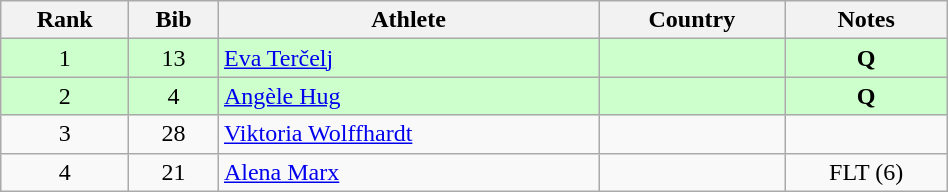<table class="wikitable" style="text-align:center;width: 50%;">
<tr>
<th>Rank</th>
<th>Bib</th>
<th>Athlete</th>
<th>Country</th>
<th>Notes</th>
</tr>
<tr bgcolor=ccffcc>
<td>1</td>
<td>13</td>
<td align=left><a href='#'>Eva Terčelj</a></td>
<td align=left></td>
<td><strong>Q</strong></td>
</tr>
<tr bgcolor=ccffcc>
<td>2</td>
<td>4</td>
<td align=left><a href='#'>Angèle Hug</a></td>
<td align=left></td>
<td><strong>Q</strong></td>
</tr>
<tr>
<td>3</td>
<td>28</td>
<td align=left><a href='#'>Viktoria Wolffhardt</a></td>
<td align=left></td>
<td></td>
</tr>
<tr>
<td>4</td>
<td>21</td>
<td align=left><a href='#'>Alena Marx</a></td>
<td align=left></td>
<td>FLT (6)</td>
</tr>
</table>
